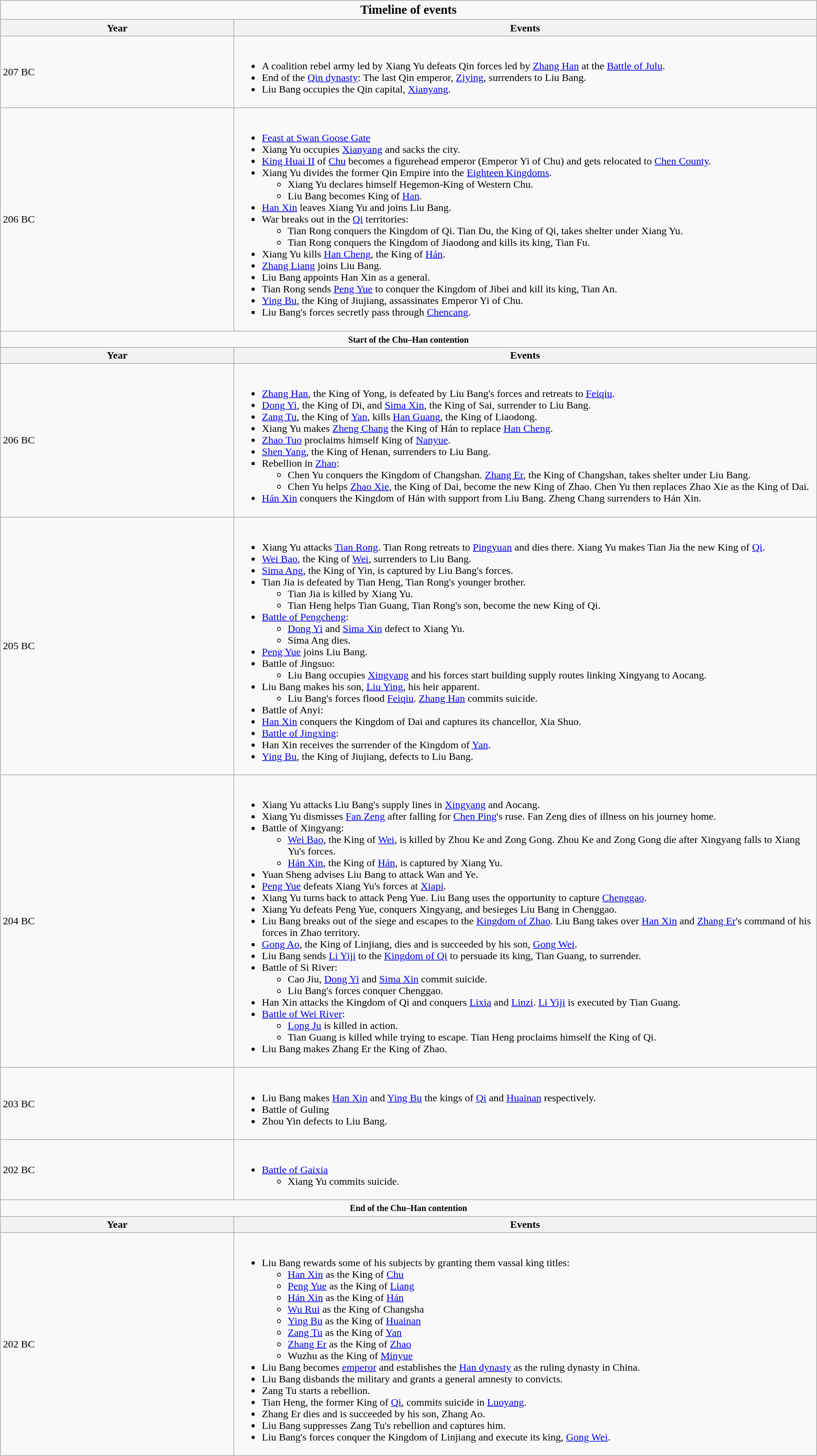<table class="wikitable" align="left" style="margin:5px" width="100%">
<tr>
<td colspan="2" align="center"><big><strong>Timeline of events</strong></big></td>
</tr>
<tr>
<th width=5%>Year</th>
<th width=25%>Events</th>
</tr>
<tr>
<td>207 BC</td>
<td><br><ul><li>A coalition rebel army led by Xiang Yu defeats Qin forces led by <a href='#'>Zhang Han</a> at the <a href='#'>Battle of Julu</a>.</li><li>End of the <a href='#'>Qin dynasty</a>: The last Qin emperor, <a href='#'>Ziying</a>, surrenders to Liu Bang.</li><li>Liu Bang occupies the Qin capital, <a href='#'>Xianyang</a>.</li></ul></td>
</tr>
<tr>
<td>206 BC</td>
<td><br><ul><li><a href='#'>Feast at Swan Goose Gate</a></li><li>Xiang Yu occupies <a href='#'>Xianyang</a> and sacks the city.</li><li><a href='#'>King Huai II</a> of <a href='#'>Chu</a> becomes a figurehead emperor (Emperor Yi of Chu) and gets relocated to <a href='#'>Chen County</a>.</li><li>Xiang Yu divides the former Qin Empire into the <a href='#'>Eighteen Kingdoms</a>.<ul><li>Xiang Yu declares himself Hegemon-King of Western Chu.</li><li>Liu Bang becomes King of <a href='#'>Han</a>.</li></ul></li><li><a href='#'>Han Xin</a> leaves Xiang Yu and joins Liu Bang.</li><li>War breaks out in the <a href='#'>Qi</a> territories:<ul><li>Tian Rong conquers the Kingdom of Qi. Tian Du, the King of Qi, takes shelter under Xiang Yu.</li><li>Tian Rong conquers the Kingdom of Jiaodong and kills its king, Tian Fu.</li></ul></li><li>Xiang Yu kills <a href='#'>Han Cheng</a>, the King of <a href='#'>Hán</a>.</li><li><a href='#'>Zhang Liang</a> joins Liu Bang.</li><li>Liu Bang appoints Han Xin as a general.</li><li>Tian Rong sends <a href='#'>Peng Yue</a> to conquer the Kingdom of Jibei and kill its king, Tian An.</li><li><a href='#'>Ying Bu</a>, the King of Jiujiang, assassinates Emperor Yi of Chu.</li><li>Liu Bang's forces secretly pass through <a href='#'>Chencang</a>.</li></ul></td>
</tr>
<tr>
<td colspan="2" align="center"><small><strong>Start of the Chu–Han contention</strong></small></td>
</tr>
<tr>
<th width=10%>Year</th>
<th width=25%>Events</th>
</tr>
<tr>
<td>206 BC</td>
<td><br><ul><li><a href='#'>Zhang Han</a>, the King of Yong, is defeated by Liu Bang's forces and retreats to <a href='#'>Feiqiu</a>.</li><li><a href='#'>Dong Yi</a>, the King of Di, and <a href='#'>Sima Xin</a>, the King of Sai, surrender to Liu Bang.</li><li><a href='#'>Zang Tu</a>, the King of <a href='#'>Yan</a>, kills <a href='#'>Han Guang</a>, the King of Liaodong.</li><li>Xiang Yu makes <a href='#'>Zheng Chang</a> the King of Hán to replace <a href='#'>Han Cheng</a>.</li><li><a href='#'>Zhao Tuo</a> proclaims himself King of <a href='#'>Nanyue</a>.</li><li><a href='#'>Shen Yang</a>, the King of Henan, surrenders to Liu Bang.</li><li>Rebellion in <a href='#'>Zhao</a>:<ul><li>Chen Yu conquers the Kingdom of Changshan. <a href='#'>Zhang Er</a>, the King of Changshan, takes shelter under Liu Bang.</li><li>Chen Yu helps <a href='#'>Zhao Xie</a>, the King of Dai, become the new King of Zhao. Chen Yu then replaces Zhao Xie as the King of Dai.</li></ul></li><li><a href='#'>Hán Xin</a> conquers the Kingdom of Hán with support from Liu Bang. Zheng Chang surrenders to Hán Xin.</li></ul></td>
</tr>
<tr>
<td>205 BC</td>
<td><br><ul><li>Xiang Yu attacks <a href='#'>Tian Rong</a>. Tian Rong retreats to <a href='#'>Pingyuan</a> and dies there. Xiang Yu makes Tian Jia the new King of <a href='#'>Qi</a>.</li><li><a href='#'>Wei Bao</a>, the King of <a href='#'>Wei</a>, surrenders to Liu Bang.</li><li><a href='#'>Sima Ang</a>, the King of Yin, is captured by Liu Bang's forces.</li><li>Tian Jia is defeated by Tian Heng, Tian Rong's younger brother.<ul><li>Tian Jia is killed by Xiang Yu.</li><li>Tian Heng helps Tian Guang, Tian Rong's son, become the new King of Qi.</li></ul></li><li><a href='#'>Battle of Pengcheng</a>:<ul><li><a href='#'>Dong Yi</a> and <a href='#'>Sima Xin</a> defect to Xiang Yu.</li><li>Sima Ang dies.</li></ul></li><li><a href='#'>Peng Yue</a> joins Liu Bang.</li><li>Battle of Jingsuo:<ul><li>Liu Bang occupies <a href='#'>Xingyang</a> and his forces start building supply routes linking Xingyang to Aocang.</li></ul></li><li>Liu Bang makes his son, <a href='#'>Liu Ying</a>, his heir apparent.<ul><li>Liu Bang's forces flood <a href='#'>Feiqiu</a>. <a href='#'>Zhang Han</a> commits suicide.</li></ul></li><li>Battle of Anyi:</li><li><a href='#'>Han Xin</a> conquers the Kingdom of Dai and captures its chancellor, Xia Shuo.</li><li><a href='#'>Battle of Jingxing</a>:</li><li>Han Xin receives the surrender of the Kingdom of <a href='#'>Yan</a>.</li><li><a href='#'>Ying Bu</a>, the King of Jiujiang, defects to Liu Bang.</li></ul></td>
</tr>
<tr>
<td>204 BC</td>
<td><br><ul><li>Xiang Yu attacks Liu Bang's supply lines in <a href='#'>Xingyang</a> and Aocang.</li><li>Xiang Yu dismisses <a href='#'>Fan Zeng</a> after falling for <a href='#'>Chen Ping</a>'s ruse. Fan Zeng dies of illness on his journey home.</li><li>Battle of Xingyang:<ul><li><a href='#'>Wei Bao</a>, the King of <a href='#'>Wei</a>, is killed by Zhou Ke and Zong Gong. Zhou Ke and Zong Gong die after Xingyang falls to Xiang Yu's forces.</li><li><a href='#'>Hán Xin</a>, the King of <a href='#'>Hán</a>, is captured by Xiang Yu.</li></ul></li><li>Yuan Sheng advises Liu Bang to attack Wan and Ye.</li><li><a href='#'>Peng Yue</a> defeats Xiang Yu's forces at <a href='#'>Xiapi</a>.</li><li>Xiang Yu turns back to attack Peng Yue. Liu Bang uses the opportunity to capture <a href='#'>Chenggao</a>.</li><li>Xiang Yu defeats Peng Yue, conquers Xingyang, and besieges Liu Bang in Chenggao.</li><li>Liu Bang breaks out of the siege and escapes to the <a href='#'>Kingdom of Zhao</a>. Liu Bang takes over <a href='#'>Han Xin</a> and <a href='#'>Zhang Er</a>'s command of his forces in Zhao territory.</li><li><a href='#'>Gong Ao</a>, the King of Linjiang, dies and is succeeded by his son, <a href='#'>Gong Wei</a>.</li><li>Liu Bang sends <a href='#'>Li Yiji</a> to the <a href='#'>Kingdom of Qi</a> to persuade its king, Tian Guang, to surrender.</li><li>Battle of Si River:<ul><li>Cao Jiu, <a href='#'>Dong Yi</a> and <a href='#'>Sima Xin</a> commit suicide.</li><li>Liu Bang's forces conquer Chenggao.</li></ul></li><li>Han Xin attacks the Kingdom of Qi and conquers <a href='#'>Lixia</a> and <a href='#'>Linzi</a>. <a href='#'>Li Yiji</a> is executed by Tian Guang.</li><li><a href='#'>Battle of Wei River</a>:<ul><li><a href='#'>Long Ju</a> is killed in action.</li><li>Tian Guang is killed while trying to escape. Tian Heng proclaims himself the King of Qi.</li></ul></li><li>Liu Bang makes Zhang Er the King of Zhao.</li></ul></td>
</tr>
<tr>
<td>203 BC</td>
<td><br><ul><li>Liu Bang makes <a href='#'>Han Xin</a> and <a href='#'>Ying Bu</a> the kings of <a href='#'>Qi</a> and <a href='#'>Huainan</a> respectively.</li><li>Battle of Guling</li><li>Zhou Yin defects to Liu Bang.</li></ul></td>
</tr>
<tr>
<td>202 BC</td>
<td><br><ul><li><a href='#'>Battle of Gaixia</a><ul><li>Xiang Yu commits suicide.</li></ul></li></ul></td>
</tr>
<tr>
<td colspan="2" align="center"><small><strong>End of the Chu–Han contention</strong></small></td>
</tr>
<tr>
<th width=10%>Year</th>
<th width=25%>Events</th>
</tr>
<tr>
<td>202 BC</td>
<td><br><ul><li>Liu Bang rewards some of his subjects by granting them vassal king titles:<ul><li><a href='#'>Han Xin</a> as the King of <a href='#'>Chu</a></li><li><a href='#'>Peng Yue</a> as the King of <a href='#'>Liang</a></li><li><a href='#'>Hán Xin</a> as the King of <a href='#'>Hán</a></li><li><a href='#'>Wu Rui</a> as the King of Changsha</li><li><a href='#'>Ying Bu</a> as the King of <a href='#'>Huainan</a></li><li><a href='#'>Zang Tu</a> as the King of <a href='#'>Yan</a></li><li><a href='#'>Zhang Er</a> as the King of <a href='#'>Zhao</a></li><li>Wuzhu as the King of <a href='#'>Minyue</a></li></ul></li><li>Liu Bang becomes <a href='#'>emperor</a> and establishes the <a href='#'>Han dynasty</a> as the ruling dynasty in China.</li><li>Liu Bang disbands the military and grants a general amnesty to convicts.</li><li>Zang Tu starts a rebellion.</li><li>Tian Heng, the former King of <a href='#'>Qi</a>, commits suicide in <a href='#'>Luoyang</a>.</li><li>Zhang Er dies and is succeeded by his son, Zhang Ao.</li><li>Liu Bang suppresses Zang Tu's rebellion and captures him.</li><li>Liu Bang's forces conquer the Kingdom of Linjiang and execute its king, <a href='#'>Gong Wei</a>.</li></ul></td>
</tr>
</table>
